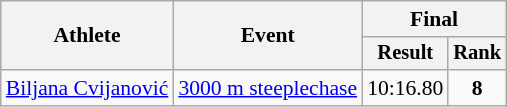<table class="wikitable" style="font-size:90%">
<tr>
<th rowspan="2">Athlete</th>
<th rowspan="2">Event</th>
<th colspan="2">Final</th>
</tr>
<tr style="font-size:95%">
<th>Result</th>
<th>Rank</th>
</tr>
<tr align=center>
<td><a href='#'>Biljana Cvijanović</a></td>
<td align=left><a href='#'>3000 m steeplechase</a></td>
<td>10:16.80 <strong></strong></td>
<td><strong>8</strong></td>
</tr>
</table>
